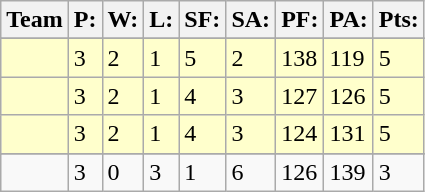<table class="wikitable">
<tr>
<th>Team</th>
<th>P:</th>
<th>W:</th>
<th>L:</th>
<th>SF:</th>
<th>SA:</th>
<th>PF:</th>
<th>PA:</th>
<th>Pts:</th>
</tr>
<tr valign="top">
</tr>
<tr bgcolor="#ffffcc">
<td></td>
<td>3</td>
<td>2</td>
<td>1</td>
<td>5</td>
<td>2</td>
<td>138</td>
<td>119</td>
<td>5</td>
</tr>
<tr bgcolor="#ffffcc">
<td></td>
<td>3</td>
<td>2</td>
<td>1</td>
<td>4</td>
<td>3</td>
<td>127</td>
<td>126</td>
<td>5</td>
</tr>
<tr bgcolor="#ffffcc">
<td></td>
<td>3</td>
<td>2</td>
<td>1</td>
<td>4</td>
<td>3</td>
<td>124</td>
<td>131</td>
<td>5</td>
</tr>
<tr>
</tr>
<tr>
<td></td>
<td>3</td>
<td>0</td>
<td>3</td>
<td>1</td>
<td>6</td>
<td>126</td>
<td>139</td>
<td>3</td>
</tr>
</table>
